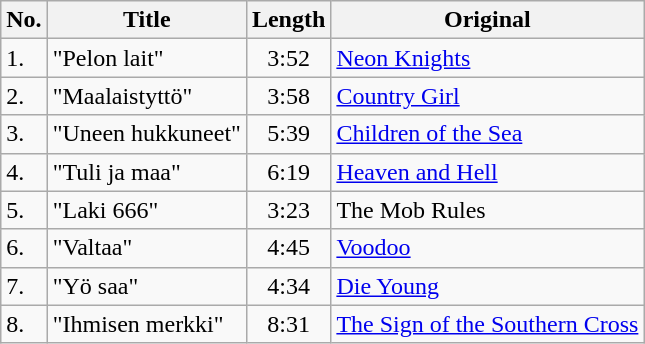<table class="wikitable">
<tr>
<th>No.</th>
<th>Title</th>
<th>Length</th>
<th>Original</th>
</tr>
<tr>
<td>1.</td>
<td>"Pelon lait"</td>
<td align="center">3:52</td>
<td><a href='#'>Neon Knights</a></td>
</tr>
<tr>
<td>2.</td>
<td>"Maalaistyttö"</td>
<td align="center">3:58</td>
<td><a href='#'>Country Girl</a></td>
</tr>
<tr>
<td>3.</td>
<td>"Uneen hukkuneet"</td>
<td align="center">5:39</td>
<td><a href='#'>Children of the Sea</a></td>
</tr>
<tr>
<td>4.</td>
<td>"Tuli ja maa"</td>
<td align="center">6:19</td>
<td><a href='#'>Heaven and Hell</a></td>
</tr>
<tr>
<td>5.</td>
<td>"Laki 666"</td>
<td align="center">3:23</td>
<td>The Mob Rules</td>
</tr>
<tr>
<td>6.</td>
<td>"Valtaa"</td>
<td align="center">4:45</td>
<td><a href='#'>Voodoo</a></td>
</tr>
<tr>
<td>7.</td>
<td>"Yö saa"</td>
<td align="center">4:34</td>
<td><a href='#'>Die Young</a></td>
</tr>
<tr>
<td>8.</td>
<td>"Ihmisen merkki"</td>
<td align="center">8:31</td>
<td><a href='#'>The Sign of the Southern Cross</a></td>
</tr>
</table>
